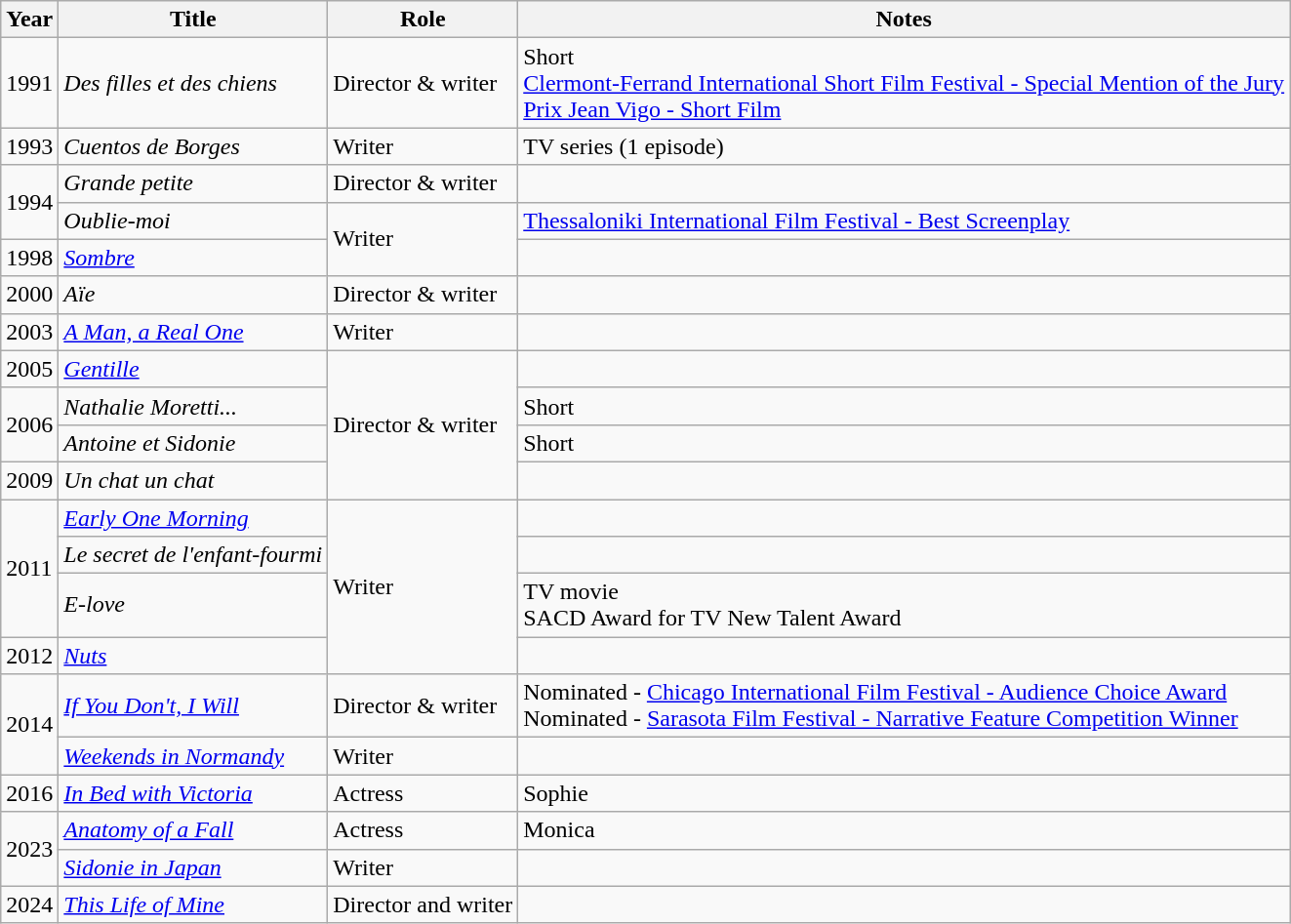<table class="wikitable sortable">
<tr>
<th>Year</th>
<th>Title</th>
<th>Role</th>
<th class="unsortable">Notes</th>
</tr>
<tr>
<td>1991</td>
<td><em>Des filles et des chiens</em></td>
<td>Director & writer</td>
<td>Short<br><a href='#'>Clermont-Ferrand International Short Film Festival - Special Mention of the Jury</a><br><a href='#'>Prix Jean Vigo - Short Film</a></td>
</tr>
<tr>
<td>1993</td>
<td><em>Cuentos de Borges</em></td>
<td>Writer</td>
<td>TV series (1 episode)</td>
</tr>
<tr>
<td rowspan=2>1994</td>
<td><em>Grande petite</em></td>
<td>Director & writer</td>
<td></td>
</tr>
<tr>
<td><em>Oublie-moi</em></td>
<td rowspan=2>Writer</td>
<td><a href='#'>Thessaloniki International Film Festival - Best Screenplay</a></td>
</tr>
<tr>
<td>1998</td>
<td><em><a href='#'>Sombre</a></em></td>
<td></td>
</tr>
<tr>
<td>2000</td>
<td><em>Aïe</em></td>
<td>Director & writer</td>
<td></td>
</tr>
<tr>
<td>2003</td>
<td><em><a href='#'>A Man, a Real One</a></em></td>
<td>Writer</td>
<td></td>
</tr>
<tr>
<td>2005</td>
<td><em><a href='#'>Gentille</a></em></td>
<td rowspan=4>Director & writer</td>
<td></td>
</tr>
<tr>
<td rowspan=2>2006</td>
<td><em>Nathalie Moretti...</em></td>
<td>Short</td>
</tr>
<tr>
<td><em>Antoine et Sidonie</em></td>
<td>Short</td>
</tr>
<tr>
<td>2009</td>
<td><em>Un chat un chat</em></td>
<td></td>
</tr>
<tr>
<td rowspan=3>2011</td>
<td><em><a href='#'>Early One Morning</a></em></td>
<td rowspan=4>Writer</td>
<td></td>
</tr>
<tr>
<td><em>Le secret de l'enfant-fourmi</em></td>
<td></td>
</tr>
<tr>
<td><em>E-love</em></td>
<td>TV movie<br>SACD Award for TV New Talent Award</td>
</tr>
<tr>
<td>2012</td>
<td><em><a href='#'>Nuts</a></em></td>
<td></td>
</tr>
<tr>
<td rowspan=2>2014</td>
<td><em><a href='#'>If You Don't, I Will</a></em></td>
<td>Director & writer</td>
<td>Nominated - <a href='#'>Chicago International Film Festival - Audience Choice Award</a><br>Nominated - <a href='#'>Sarasota Film Festival - Narrative Feature Competition Winner</a></td>
</tr>
<tr>
<td><em><a href='#'>Weekends in Normandy</a></em></td>
<td>Writer</td>
<td></td>
</tr>
<tr>
<td>2016</td>
<td><em><a href='#'>In Bed with Victoria</a></em></td>
<td>Actress</td>
<td>Sophie</td>
</tr>
<tr>
<td rowspan=2>2023</td>
<td><em><a href='#'>Anatomy of a Fall</a></em></td>
<td>Actress</td>
<td>Monica</td>
</tr>
<tr>
<td><em><a href='#'>Sidonie in Japan</a></em></td>
<td>Writer</td>
<td></td>
</tr>
<tr>
<td>2024</td>
<td><em><a href='#'>This Life of Mine</a></em></td>
<td>Director and writer</td>
<td></td>
</tr>
</table>
